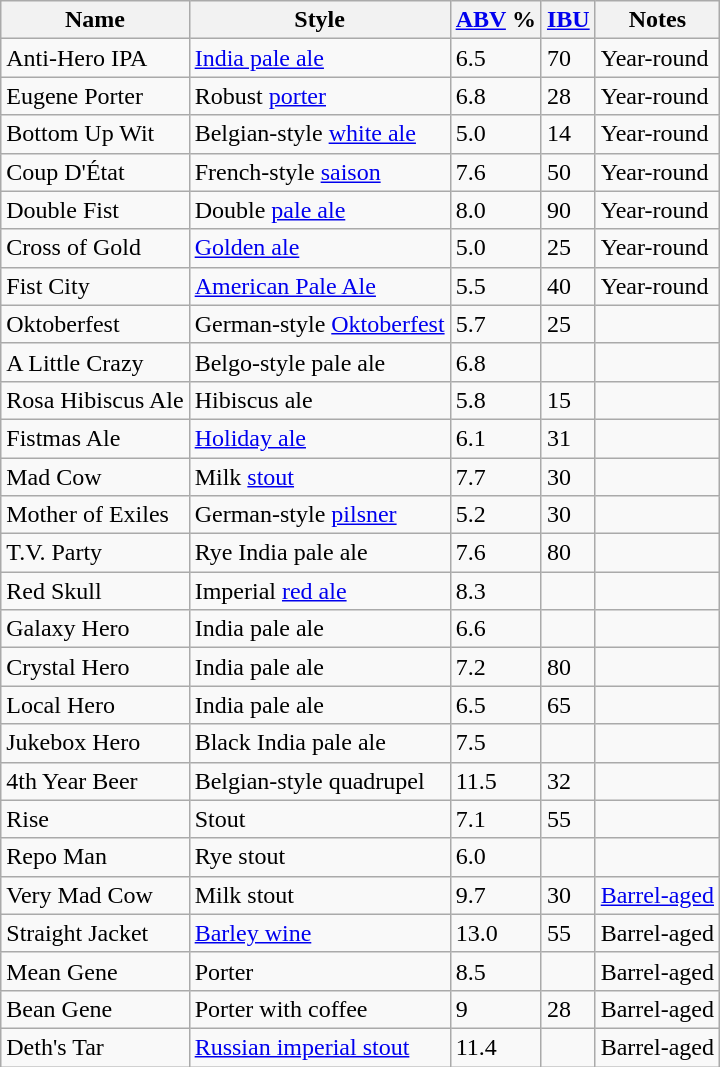<table class="wikitable sortable" border="1">
<tr>
<th>Name</th>
<th>Style</th>
<th><a href='#'>ABV</a> %</th>
<th><a href='#'>IBU</a></th>
<th class="unsortable">Notes</th>
</tr>
<tr>
<td>Anti-Hero IPA</td>
<td><a href='#'>India pale ale</a></td>
<td>6.5</td>
<td>70</td>
<td>Year-round</td>
</tr>
<tr>
<td>Eugene Porter</td>
<td>Robust <a href='#'>porter</a></td>
<td>6.8</td>
<td>28</td>
<td>Year-round</td>
</tr>
<tr>
<td>Bottom Up Wit</td>
<td>Belgian-style <a href='#'>white ale</a></td>
<td>5.0</td>
<td>14</td>
<td>Year-round</td>
</tr>
<tr>
<td>Coup D'État</td>
<td>French-style <a href='#'>saison</a></td>
<td>7.6</td>
<td>50</td>
<td>Year-round</td>
</tr>
<tr>
<td>Double Fist</td>
<td>Double <a href='#'>pale ale</a></td>
<td>8.0</td>
<td>90</td>
<td>Year-round</td>
</tr>
<tr>
<td>Cross of Gold</td>
<td><a href='#'>Golden ale</a></td>
<td>5.0</td>
<td>25</td>
<td>Year-round</td>
</tr>
<tr>
<td>Fist City</td>
<td><a href='#'>American Pale Ale</a></td>
<td>5.5</td>
<td>40</td>
<td>Year-round</td>
</tr>
<tr>
<td>Oktoberfest</td>
<td>German-style <a href='#'>Oktoberfest</a></td>
<td>5.7</td>
<td>25</td>
<td></td>
</tr>
<tr>
<td>A Little Crazy</td>
<td>Belgo-style pale ale</td>
<td>6.8</td>
<td></td>
<td></td>
</tr>
<tr>
<td>Rosa Hibiscus Ale</td>
<td>Hibiscus ale</td>
<td>5.8</td>
<td>15</td>
<td></td>
</tr>
<tr>
<td>Fistmas Ale</td>
<td><a href='#'>Holiday ale</a></td>
<td>6.1</td>
<td>31</td>
<td></td>
</tr>
<tr>
<td>Mad Cow</td>
<td>Milk <a href='#'>stout</a></td>
<td>7.7</td>
<td>30</td>
<td></td>
</tr>
<tr>
<td>Mother of Exiles</td>
<td>German-style <a href='#'>pilsner</a></td>
<td>5.2</td>
<td>30</td>
<td></td>
</tr>
<tr>
<td>T.V. Party</td>
<td>Rye India pale ale</td>
<td>7.6</td>
<td>80</td>
<td></td>
</tr>
<tr>
<td>Red Skull</td>
<td>Imperial <a href='#'>red ale</a></td>
<td>8.3</td>
<td></td>
<td></td>
</tr>
<tr>
<td>Galaxy Hero</td>
<td>India pale ale</td>
<td>6.6</td>
<td></td>
<td></td>
</tr>
<tr>
<td>Crystal Hero</td>
<td>India pale ale</td>
<td>7.2</td>
<td>80</td>
<td></td>
</tr>
<tr>
<td>Local Hero</td>
<td>India pale ale</td>
<td>6.5</td>
<td>65</td>
<td></td>
</tr>
<tr>
<td>Jukebox Hero</td>
<td>Black India pale ale</td>
<td>7.5</td>
<td></td>
<td></td>
</tr>
<tr>
<td>4th Year Beer</td>
<td>Belgian-style quadrupel</td>
<td>11.5</td>
<td>32</td>
<td></td>
</tr>
<tr>
<td>Rise</td>
<td>Stout</td>
<td>7.1</td>
<td>55</td>
<td></td>
</tr>
<tr>
<td>Repo Man</td>
<td>Rye stout</td>
<td>6.0</td>
<td></td>
<td></td>
</tr>
<tr>
<td>Very Mad Cow</td>
<td>Milk stout</td>
<td>9.7</td>
<td>30</td>
<td><a href='#'>Barrel-aged</a></td>
</tr>
<tr>
<td>Straight Jacket</td>
<td><a href='#'>Barley wine</a></td>
<td>13.0</td>
<td>55</td>
<td>Barrel-aged</td>
</tr>
<tr>
<td>Mean Gene</td>
<td>Porter</td>
<td>8.5</td>
<td></td>
<td>Barrel-aged</td>
</tr>
<tr>
<td>Bean Gene</td>
<td>Porter with coffee</td>
<td>9</td>
<td>28</td>
<td>Barrel-aged</td>
</tr>
<tr>
<td>Deth's Tar</td>
<td><a href='#'>Russian imperial stout</a></td>
<td>11.4</td>
<td></td>
<td>Barrel-aged</td>
</tr>
</table>
